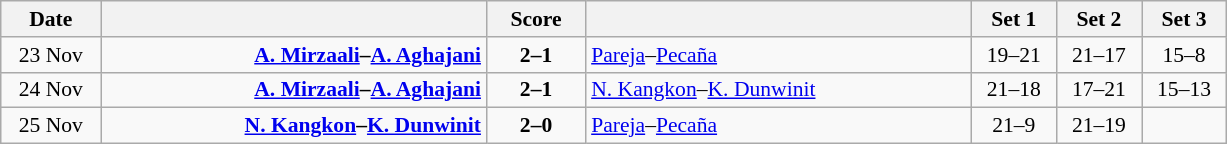<table class="wikitable" style="text-align: center; font-size:90% ">
<tr>
<th width="60">Date</th>
<th align="right" width="250"></th>
<th width="60">Score</th>
<th align="left" width="250"></th>
<th width="50">Set 1</th>
<th width="50">Set 2</th>
<th width="50">Set 3</th>
</tr>
<tr>
<td>23 Nov</td>
<td align=right><strong><a href='#'>A. Mirzaali</a>–<a href='#'>A. Aghajani</a> </strong></td>
<td align=center><strong>2–1</strong></td>
<td align=left> <a href='#'>Pareja</a>–<a href='#'>Pecaña</a></td>
<td>19–21</td>
<td>21–17</td>
<td>15–8</td>
</tr>
<tr>
<td>24 Nov</td>
<td align=right><strong><a href='#'>A. Mirzaali</a>–<a href='#'>A. Aghajani</a> </strong></td>
<td align=center><strong>2–1</strong></td>
<td align=left> <a href='#'>N. Kangkon</a>–<a href='#'>K. Dunwinit</a></td>
<td>21–18</td>
<td>17–21</td>
<td>15–13</td>
</tr>
<tr>
<td>25 Nov</td>
<td align=right><strong><a href='#'>N. Kangkon</a>–<a href='#'>K. Dunwinit</a> </strong></td>
<td align=center><strong>2–0</strong></td>
<td align=left> <a href='#'>Pareja</a>–<a href='#'>Pecaña</a></td>
<td>21–9</td>
<td>21–19</td>
<td></td>
</tr>
</table>
